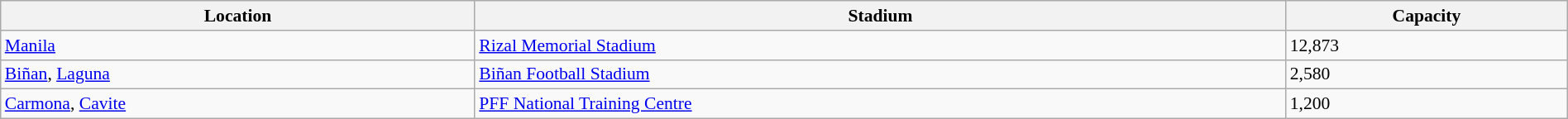<table class="wikitable" style="text-align:left; font-size: 90%;" width=100%>
<tr>
<th>Location</th>
<th>Stadium</th>
<th>Capacity</th>
</tr>
<tr>
<td><a href='#'>Manila</a></td>
<td><a href='#'>Rizal Memorial Stadium</a></td>
<td>12,873</td>
</tr>
<tr>
<td><a href='#'>Biñan</a>, <a href='#'>Laguna</a></td>
<td><a href='#'>Biñan Football Stadium</a></td>
<td>2,580</td>
</tr>
<tr>
<td><a href='#'>Carmona</a>, <a href='#'>Cavite</a></td>
<td><a href='#'>PFF National Training Centre</a></td>
<td>1,200</td>
</tr>
</table>
